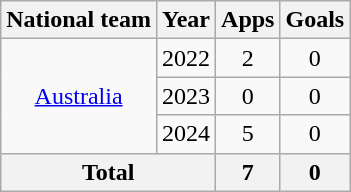<table class="wikitable" style="text-align:center">
<tr>
<th>National team</th>
<th>Year</th>
<th>Apps</th>
<th>Goals</th>
</tr>
<tr>
<td rowspan="3"><a href='#'>Australia</a></td>
<td>2022</td>
<td>2</td>
<td>0</td>
</tr>
<tr>
<td>2023</td>
<td>0</td>
<td>0</td>
</tr>
<tr>
<td>2024</td>
<td>5</td>
<td>0</td>
</tr>
<tr>
<th colspan="2">Total</th>
<th>7</th>
<th>0</th>
</tr>
</table>
